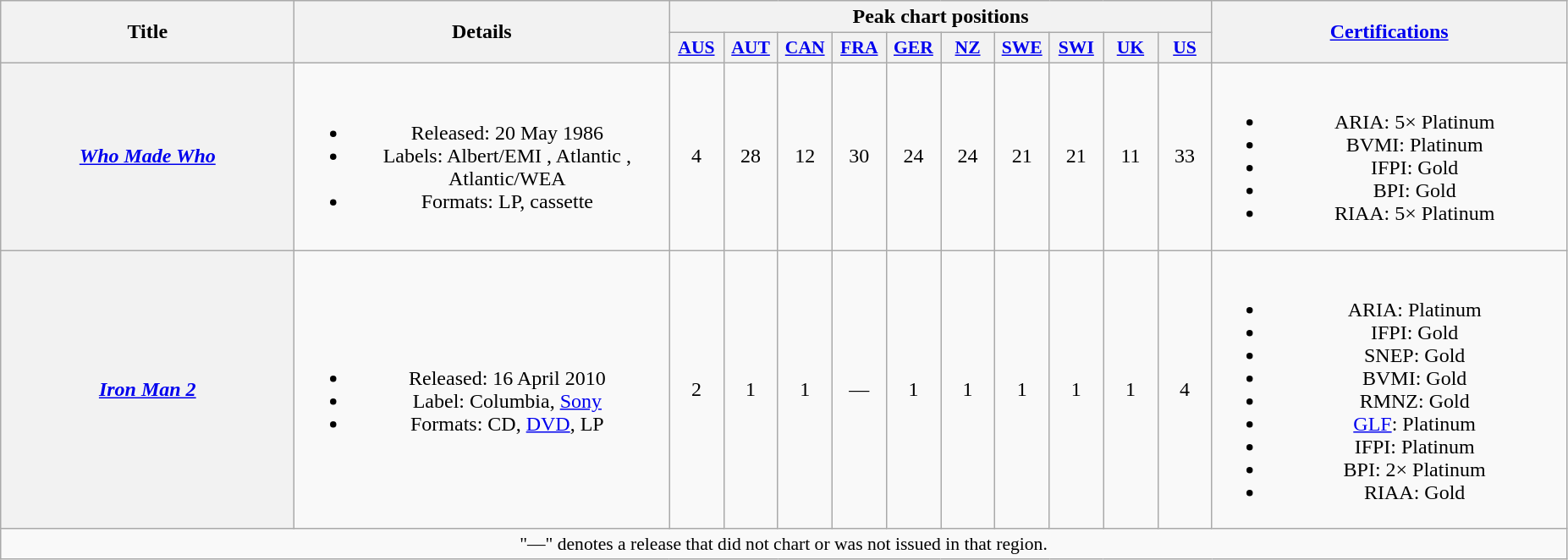<table class="wikitable plainrowheaders" style="text-align:center;">
<tr>
<th scope="col" rowspan="2" style="width:14em;">Title</th>
<th scope="col" rowspan="2" style="width:18em;">Details</th>
<th scope="col" colspan="10">Peak chart positions</th>
<th scope="col" rowspan="2" style="width:17em;"><a href='#'>Certifications</a></th>
</tr>
<tr>
<th scope="col" style="width:2.5em; font-size:90%"><a href='#'>AUS</a><br></th>
<th scope="col" style="width:2.5em; font-size:90%"><a href='#'>AUT</a><br></th>
<th scope="col" style="width:2.5em; font-size:90%"><a href='#'>CAN</a><br></th>
<th scope="col" style="width:2.5em; font-size:90%"><a href='#'>FRA</a><br></th>
<th scope="col" style="width:2.5em; font-size:90%"><a href='#'>GER</a><br></th>
<th scope="col" style="width:2.5em; font-size:90%"><a href='#'>NZ</a><br></th>
<th scope="col" style="width:2.5em; font-size:90%"><a href='#'>SWE</a><br></th>
<th scope="col" style="width:2.5em; font-size:90%"><a href='#'>SWI</a><br></th>
<th scope="col" style="width:2.5em; font-size:90%"><a href='#'>UK</a><br></th>
<th scope="col" style="width:2.5em; font-size:90%"><a href='#'>US</a><br></th>
</tr>
<tr>
<th scope="row"><em><a href='#'>Who Made Who</a></em></th>
<td><br><ul><li>Released: 20 May 1986</li><li>Labels: Albert/EMI , Atlantic , Atlantic/WEA </li><li>Formats: LP, cassette</li></ul></td>
<td>4</td>
<td>28</td>
<td>12</td>
<td>30</td>
<td>24</td>
<td>24</td>
<td>21</td>
<td>21</td>
<td>11</td>
<td>33</td>
<td><br><ul><li>ARIA: 5× Platinum</li><li>BVMI: Platinum</li><li>IFPI: Gold</li><li>BPI: Gold</li><li>RIAA: 5× Platinum</li></ul></td>
</tr>
<tr>
<th scope="row"><em><a href='#'>Iron Man 2</a></em></th>
<td><br><ul><li>Released: 16 April 2010</li><li>Label: Columbia, <a href='#'>Sony</a> </li><li>Formats: CD, <a href='#'>DVD</a>, LP</li></ul></td>
<td>2</td>
<td>1</td>
<td>1</td>
<td>—</td>
<td>1</td>
<td>1</td>
<td>1</td>
<td>1</td>
<td>1</td>
<td>4</td>
<td><br><ul><li>ARIA: Platinum</li><li>IFPI: Gold</li><li>SNEP: Gold</li><li>BVMI: Gold</li><li>RMNZ: Gold</li><li><a href='#'>GLF</a>: Platinum</li><li>IFPI: Platinum</li><li>BPI: 2× Platinum</li><li>RIAA: Gold</li></ul></td>
</tr>
<tr>
<td colspan="13" style="font-size:90%">"—" denotes a release that did not chart or was not issued in that region.</td>
</tr>
</table>
